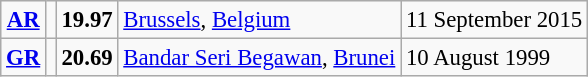<table class="wikitable" style="font-size:95%; position:relative;">
<tr>
<td align=center><strong><a href='#'>AR</a></strong></td>
<td></td>
<td><strong>19.97</strong></td>
<td><a href='#'>Brussels</a>, <a href='#'>Belgium</a></td>
<td>11 September 2015</td>
</tr>
<tr>
<td align=center><strong><a href='#'>GR</a></strong></td>
<td></td>
<td><strong>20.69</strong></td>
<td><a href='#'>Bandar Seri Begawan</a>, <a href='#'>Brunei</a></td>
<td>10 August 1999</td>
</tr>
</table>
